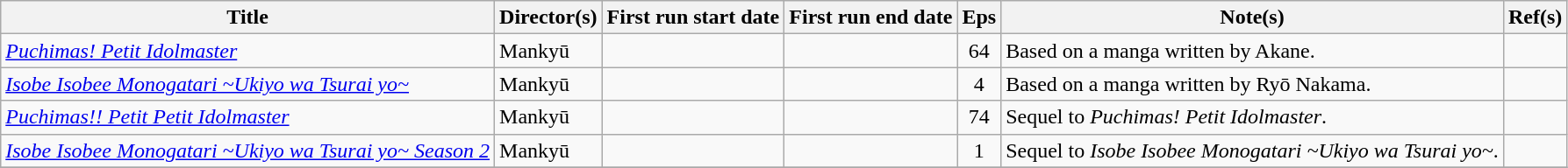<table class="wikitable sortable">
<tr>
<th scope="col">Title</th>
<th scope="col">Director(s)</th>
<th scope="col">First run start date</th>
<th scope="col">First run end date</th>
<th scope="col" class="unsortable">Eps</th>
<th scope="col" class="unsortable">Note(s)</th>
<th scope="col" class="unsortable">Ref(s)</th>
</tr>
<tr>
<td><em><a href='#'>Puchimas! Petit Idolmaster</a></em></td>
<td>Mankyū</td>
<td></td>
<td></td>
<td style="text-align:center">64</td>
<td>Based on a manga written by Akane.</td>
<td style="text-align:center"></td>
</tr>
<tr>
<td><em><a href='#'>Isobe Isobee Monogatari ~Ukiyo wa Tsurai yo~</a></em></td>
<td>Mankyū</td>
<td></td>
<td></td>
<td style="text-align:center">4</td>
<td>Based on a manga written by Ryō Nakama.</td>
<td style="text-align:center"></td>
</tr>
<tr>
<td><em><a href='#'>Puchimas!! Petit Petit Idolmaster</a></em></td>
<td>Mankyū</td>
<td></td>
<td></td>
<td style="text-align:center">74</td>
<td>Sequel to <em>Puchimas! Petit Idolmaster</em>.</td>
<td style="text-align:center"></td>
</tr>
<tr>
<td><em><a href='#'>Isobe Isobee Monogatari ~Ukiyo wa Tsurai yo~ Season 2</a></em></td>
<td>Mankyū</td>
<td></td>
<td></td>
<td style="text-align:center">1</td>
<td>Sequel to <em>Isobe Isobee Monogatari ~Ukiyo wa Tsurai yo~</em>.</td>
<td style="text-align:center"></td>
</tr>
<tr>
</tr>
</table>
